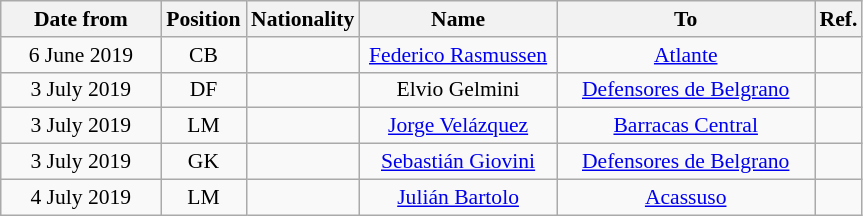<table class="wikitable" style="text-align:center; font-size:90%; ">
<tr>
<th style="background:#; color:#; width:100px;">Date from</th>
<th style="background:#; color:#; width:50px;">Position</th>
<th style="background:#; color:#; width:50px;">Nationality</th>
<th style="background:#; color:#; width:125px;">Name</th>
<th style="background:#; color:#; width:165px;">To</th>
<th style="background:#; color:#; width:25px;">Ref.</th>
</tr>
<tr>
<td>6 June 2019</td>
<td>CB</td>
<td></td>
<td><a href='#'>Federico Rasmussen</a></td>
<td> <a href='#'>Atlante</a></td>
<td></td>
</tr>
<tr>
<td>3 July 2019</td>
<td>DF</td>
<td></td>
<td>Elvio Gelmini</td>
<td> <a href='#'>Defensores de Belgrano</a></td>
<td></td>
</tr>
<tr>
<td>3 July 2019</td>
<td>LM</td>
<td></td>
<td><a href='#'>Jorge Velázquez</a></td>
<td> <a href='#'>Barracas Central</a></td>
<td></td>
</tr>
<tr>
<td>3 July 2019</td>
<td>GK</td>
<td></td>
<td><a href='#'>Sebastián Giovini</a></td>
<td> <a href='#'>Defensores de Belgrano</a></td>
<td></td>
</tr>
<tr>
<td>4 July 2019</td>
<td>LM</td>
<td></td>
<td><a href='#'>Julián Bartolo</a></td>
<td> <a href='#'>Acassuso</a></td>
<td></td>
</tr>
</table>
